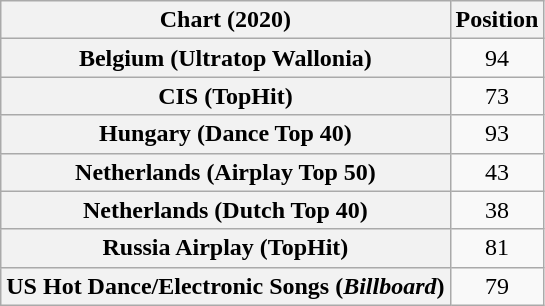<table class="wikitable sortable plainrowheaders" style="text-align:center">
<tr>
<th scope="col">Chart (2020)</th>
<th scope="col">Position</th>
</tr>
<tr>
<th scope="row">Belgium (Ultratop Wallonia)</th>
<td>94</td>
</tr>
<tr>
<th scope="row">CIS (TopHit)</th>
<td>73</td>
</tr>
<tr>
<th scope="row">Hungary (Dance Top 40)</th>
<td>93</td>
</tr>
<tr>
<th scope="row">Netherlands (Airplay Top 50)</th>
<td>43</td>
</tr>
<tr>
<th scope="row">Netherlands (Dutch Top 40)</th>
<td>38</td>
</tr>
<tr>
<th scope="row">Russia Airplay (TopHit)</th>
<td>81</td>
</tr>
<tr>
<th scope="row">US Hot Dance/Electronic Songs (<em>Billboard</em>)</th>
<td>79</td>
</tr>
</table>
